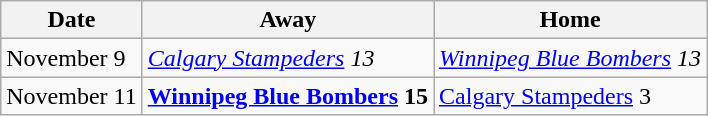<table class="wikitable">
<tr>
<th>Date</th>
<th>Away</th>
<th>Home</th>
</tr>
<tr>
<td>November 9</td>
<td><em><a href='#'>Calgary Stampeders</a> 13</em></td>
<td><em><a href='#'>Winnipeg Blue Bombers</a> 13</em></td>
</tr>
<tr>
<td>November 11</td>
<td><strong><a href='#'>Winnipeg Blue Bombers</a> 15</strong></td>
<td><a href='#'>Calgary Stampeders</a> 3</td>
</tr>
</table>
